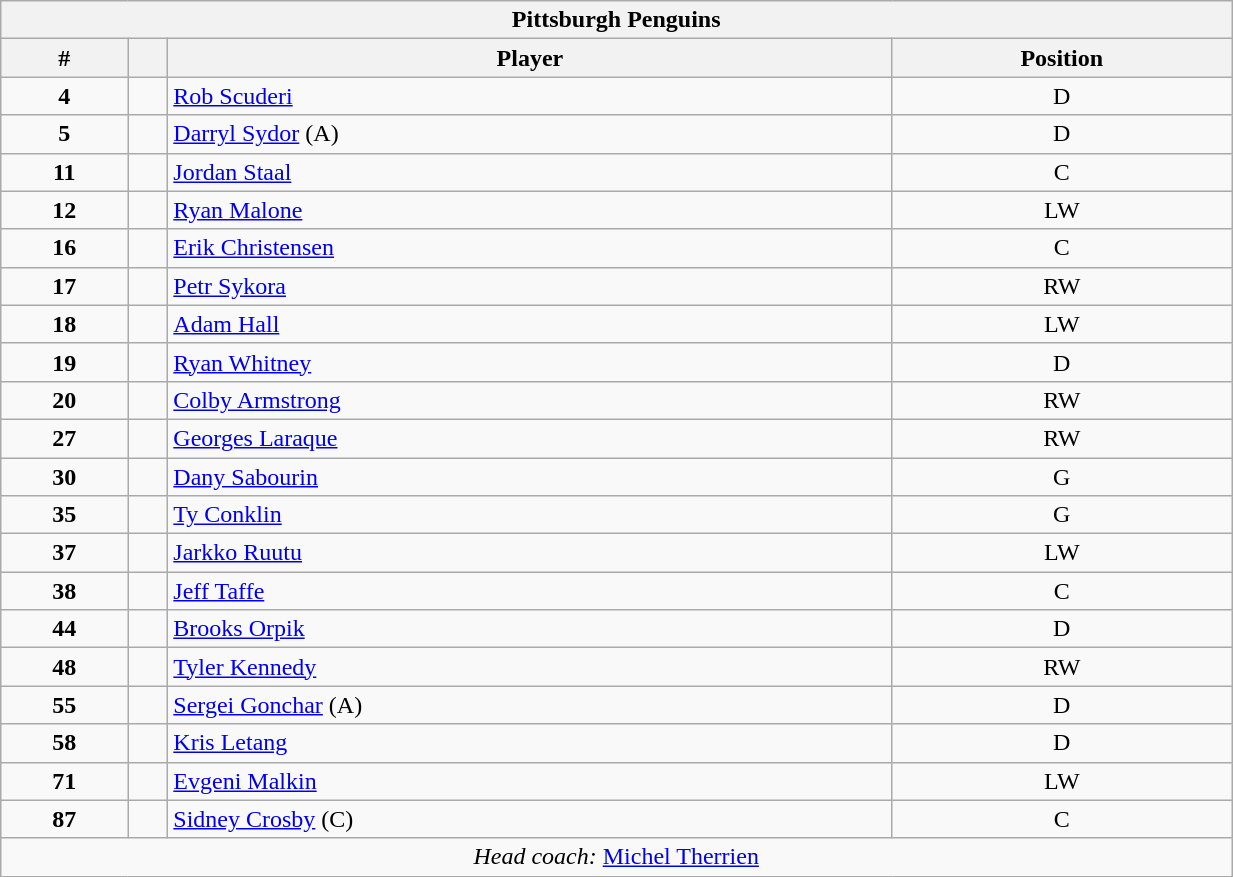<table width="65%" class="wikitable" style="text-align:center">
<tr>
<th colspan=4>Pittsburgh Penguins</th>
</tr>
<tr>
<th>#</th>
<th></th>
<th>Player</th>
<th>Position</th>
</tr>
<tr>
<td><strong>4</strong></td>
<td></td>
<td align=left><a href='#'>Rob Scuderi</a></td>
<td>D</td>
</tr>
<tr>
<td><strong>5</strong></td>
<td></td>
<td align=left><a href='#'>Darryl Sydor</a> (A)</td>
<td>D</td>
</tr>
<tr>
<td><strong>11</strong></td>
<td></td>
<td align=left><a href='#'>Jordan Staal</a></td>
<td>C</td>
</tr>
<tr>
<td><strong>12</strong></td>
<td></td>
<td align=left><a href='#'>Ryan Malone</a></td>
<td>LW</td>
</tr>
<tr>
<td><strong>16</strong></td>
<td></td>
<td align=left><a href='#'>Erik Christensen</a></td>
<td>C</td>
</tr>
<tr>
<td><strong>17</strong></td>
<td></td>
<td align=left><a href='#'>Petr Sykora</a></td>
<td>RW</td>
</tr>
<tr>
<td><strong>18</strong></td>
<td></td>
<td align=left><a href='#'>Adam Hall</a></td>
<td>LW</td>
</tr>
<tr>
<td><strong>19</strong></td>
<td></td>
<td align=left><a href='#'>Ryan Whitney</a></td>
<td>D</td>
</tr>
<tr>
<td><strong>20</strong></td>
<td></td>
<td align=left><a href='#'>Colby Armstrong</a></td>
<td>RW</td>
</tr>
<tr>
<td><strong>27</strong></td>
<td></td>
<td align=left><a href='#'>Georges Laraque</a></td>
<td>RW</td>
</tr>
<tr>
<td><strong>30</strong></td>
<td></td>
<td align=left><a href='#'>Dany Sabourin</a></td>
<td>G</td>
</tr>
<tr>
<td><strong>35</strong></td>
<td></td>
<td align=left><a href='#'>Ty Conklin</a></td>
<td>G</td>
</tr>
<tr>
<td><strong>37</strong></td>
<td></td>
<td align=left><a href='#'>Jarkko Ruutu</a></td>
<td>LW</td>
</tr>
<tr>
<td><strong>38</strong></td>
<td></td>
<td align=left><a href='#'>Jeff Taffe</a></td>
<td>C</td>
</tr>
<tr>
<td><strong>44</strong></td>
<td></td>
<td align=left><a href='#'>Brooks Orpik</a></td>
<td>D</td>
</tr>
<tr>
<td><strong>48</strong></td>
<td></td>
<td align=left><a href='#'>Tyler Kennedy</a></td>
<td>RW</td>
</tr>
<tr>
<td><strong>55</strong></td>
<td></td>
<td align=left><a href='#'>Sergei Gonchar</a> (A)</td>
<td>D</td>
</tr>
<tr>
<td><strong>58</strong></td>
<td></td>
<td align=left><a href='#'>Kris Letang</a></td>
<td>D</td>
</tr>
<tr>
<td><strong>71</strong></td>
<td></td>
<td align=left><a href='#'>Evgeni Malkin</a></td>
<td>LW</td>
</tr>
<tr>
<td><strong>87</strong></td>
<td></td>
<td align=left><a href='#'>Sidney Crosby</a> (C)</td>
<td>C</td>
</tr>
<tr>
<td colspan=4><em>Head coach:</em>  <a href='#'>Michel Therrien</a></td>
</tr>
</table>
